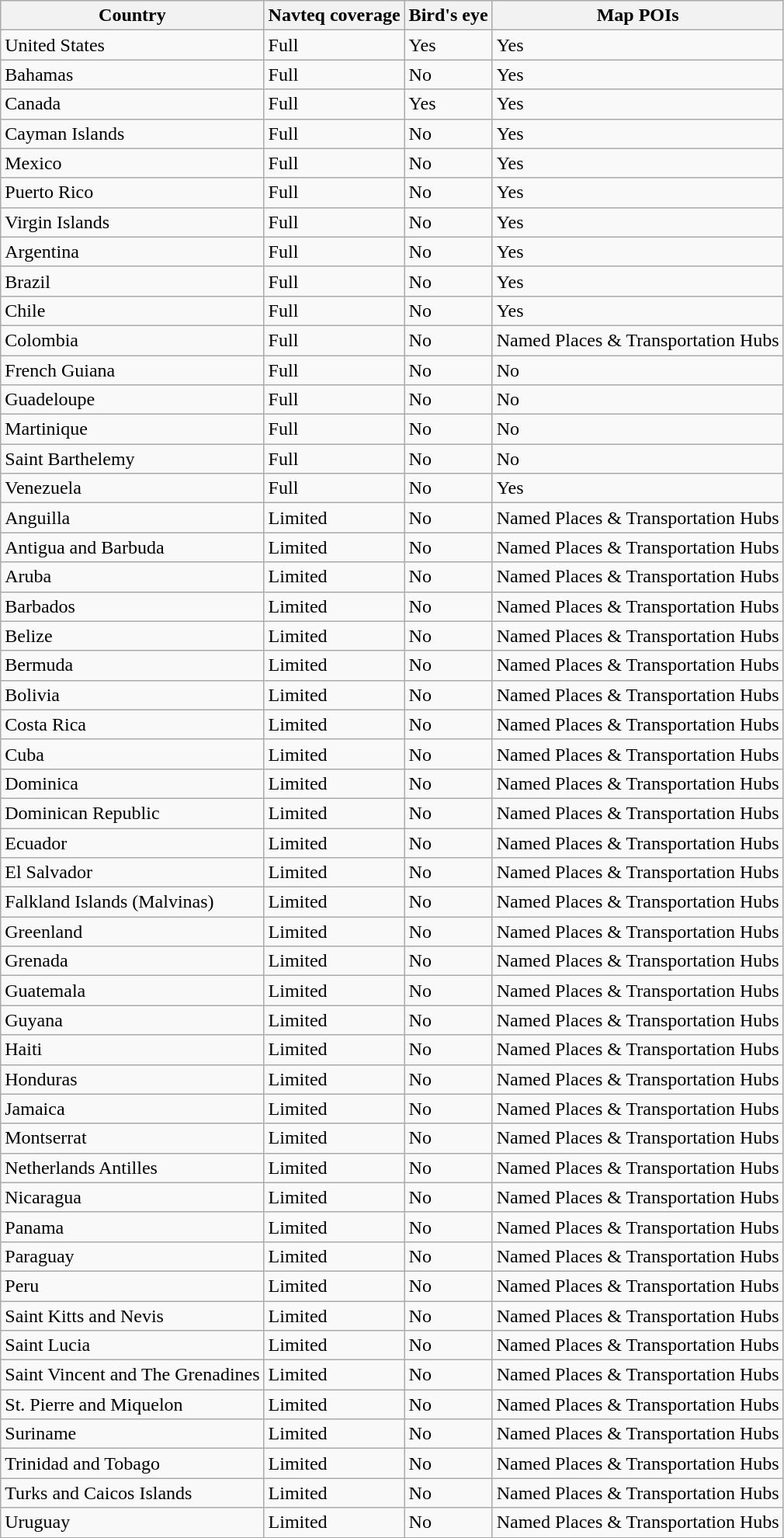<table class="wikitable">
<tr>
<th>Country</th>
<th>Navteq coverage</th>
<th>Bird's eye</th>
<th>Map POIs</th>
</tr>
<tr>
<td>United States</td>
<td>Full</td>
<td>Yes</td>
<td>Yes</td>
</tr>
<tr>
<td>Bahamas</td>
<td>Full</td>
<td>No</td>
<td>Yes</td>
</tr>
<tr>
<td>Canada</td>
<td>Full</td>
<td>Yes</td>
<td>Yes</td>
</tr>
<tr>
<td>Cayman Islands</td>
<td>Full</td>
<td>No</td>
<td>Yes</td>
</tr>
<tr>
<td>Mexico</td>
<td>Full</td>
<td>No</td>
<td>Yes</td>
</tr>
<tr>
<td>Puerto Rico</td>
<td>Full</td>
<td>No</td>
<td>Yes</td>
</tr>
<tr>
<td>Virgin Islands</td>
<td>Full</td>
<td>No</td>
<td>Yes</td>
</tr>
<tr>
<td>Argentina</td>
<td>Full</td>
<td>No</td>
<td>Yes</td>
</tr>
<tr>
<td>Brazil</td>
<td>Full</td>
<td>No</td>
<td>Yes</td>
</tr>
<tr>
<td>Chile</td>
<td>Full</td>
<td>No</td>
<td>Yes</td>
</tr>
<tr>
<td>Colombia</td>
<td>Full</td>
<td>No</td>
<td>Named Places & Transportation Hubs</td>
</tr>
<tr>
<td>French Guiana</td>
<td>Full</td>
<td>No</td>
<td>No</td>
</tr>
<tr>
<td>Guadeloupe</td>
<td>Full</td>
<td>No</td>
<td>No</td>
</tr>
<tr>
<td>Martinique</td>
<td>Full</td>
<td>No</td>
<td>No</td>
</tr>
<tr>
<td>Saint Barthelemy</td>
<td>Full</td>
<td>No</td>
<td>No</td>
</tr>
<tr>
<td>Venezuela</td>
<td>Full</td>
<td>No</td>
<td>Yes</td>
</tr>
<tr>
<td>Anguilla</td>
<td>Limited</td>
<td>No</td>
<td>Named Places & Transportation Hubs</td>
</tr>
<tr>
<td>Antigua and Barbuda</td>
<td>Limited</td>
<td>No</td>
<td>Named Places & Transportation Hubs</td>
</tr>
<tr>
<td>Aruba</td>
<td>Limited</td>
<td>No</td>
<td>Named Places & Transportation Hubs</td>
</tr>
<tr>
<td>Barbados</td>
<td>Limited</td>
<td>No</td>
<td>Named Places & Transportation Hubs</td>
</tr>
<tr>
<td>Belize</td>
<td>Limited</td>
<td>No</td>
<td>Named Places & Transportation Hubs</td>
</tr>
<tr>
<td>Bermuda</td>
<td>Limited</td>
<td>No</td>
<td>Named Places & Transportation Hubs</td>
</tr>
<tr>
<td>Bolivia</td>
<td>Limited</td>
<td>No</td>
<td>Named Places & Transportation Hubs</td>
</tr>
<tr>
<td>Costa Rica</td>
<td>Limited</td>
<td>No</td>
<td>Named Places & Transportation Hubs</td>
</tr>
<tr>
<td>Cuba</td>
<td>Limited</td>
<td>No</td>
<td>Named Places & Transportation Hubs</td>
</tr>
<tr>
<td>Dominica</td>
<td>Limited</td>
<td>No</td>
<td>Named Places & Transportation Hubs</td>
</tr>
<tr>
<td>Dominican Republic</td>
<td>Limited</td>
<td>No</td>
<td>Named Places & Transportation Hubs</td>
</tr>
<tr>
<td>Ecuador</td>
<td>Limited</td>
<td>No</td>
<td>Named Places & Transportation Hubs</td>
</tr>
<tr>
<td>El Salvador</td>
<td>Limited</td>
<td>No</td>
<td>Named Places & Transportation Hubs</td>
</tr>
<tr>
<td>Falkland Islands (Malvinas)</td>
<td>Limited</td>
<td>No</td>
<td>Named Places & Transportation Hubs</td>
</tr>
<tr>
<td>Greenland</td>
<td>Limited</td>
<td>No</td>
<td>Named Places & Transportation Hubs</td>
</tr>
<tr>
<td>Grenada</td>
<td>Limited</td>
<td>No</td>
<td>Named Places & Transportation Hubs</td>
</tr>
<tr>
<td>Guatemala</td>
<td>Limited</td>
<td>No</td>
<td>Named Places & Transportation Hubs</td>
</tr>
<tr>
<td>Guyana</td>
<td>Limited</td>
<td>No</td>
<td>Named Places & Transportation Hubs</td>
</tr>
<tr>
<td>Haiti</td>
<td>Limited</td>
<td>No</td>
<td>Named Places & Transportation Hubs</td>
</tr>
<tr>
<td>Honduras</td>
<td>Limited</td>
<td>No</td>
<td>Named Places & Transportation Hubs</td>
</tr>
<tr>
<td>Jamaica</td>
<td>Limited</td>
<td>No</td>
<td>Named Places & Transportation Hubs</td>
</tr>
<tr>
<td>Montserrat</td>
<td>Limited</td>
<td>No</td>
<td>Named Places & Transportation Hubs</td>
</tr>
<tr>
<td>Netherlands Antilles</td>
<td>Limited</td>
<td>No</td>
<td>Named Places & Transportation Hubs</td>
</tr>
<tr>
<td>Nicaragua</td>
<td>Limited</td>
<td>No</td>
<td>Named Places & Transportation Hubs</td>
</tr>
<tr>
<td>Panama</td>
<td>Limited</td>
<td>No</td>
<td>Named Places & Transportation Hubs</td>
</tr>
<tr>
<td>Paraguay</td>
<td>Limited</td>
<td>No</td>
<td>Named Places & Transportation Hubs</td>
</tr>
<tr>
<td>Peru</td>
<td>Limited</td>
<td>No</td>
<td>Named Places & Transportation Hubs</td>
</tr>
<tr>
<td>Saint Kitts and Nevis</td>
<td>Limited</td>
<td>No</td>
<td>Named Places & Transportation Hubs</td>
</tr>
<tr>
<td>Saint Lucia</td>
<td>Limited</td>
<td>No</td>
<td>Named Places & Transportation Hubs</td>
</tr>
<tr>
<td>Saint Vincent and The Grenadines</td>
<td>Limited</td>
<td>No</td>
<td>Named Places & Transportation Hubs</td>
</tr>
<tr>
<td>St. Pierre and Miquelon</td>
<td>Limited</td>
<td>No</td>
<td>Named Places & Transportation Hubs</td>
</tr>
<tr>
<td>Suriname</td>
<td>Limited</td>
<td>No</td>
<td>Named Places & Transportation Hubs</td>
</tr>
<tr>
<td>Trinidad and Tobago</td>
<td>Limited</td>
<td>No</td>
<td>Named Places & Transportation Hubs</td>
</tr>
<tr>
<td>Turks and Caicos Islands</td>
<td>Limited</td>
<td>No</td>
<td>Named Places & Transportation Hubs</td>
</tr>
<tr>
<td>Uruguay</td>
<td>Limited</td>
<td>No</td>
<td>Named Places & Transportation Hubs</td>
</tr>
</table>
